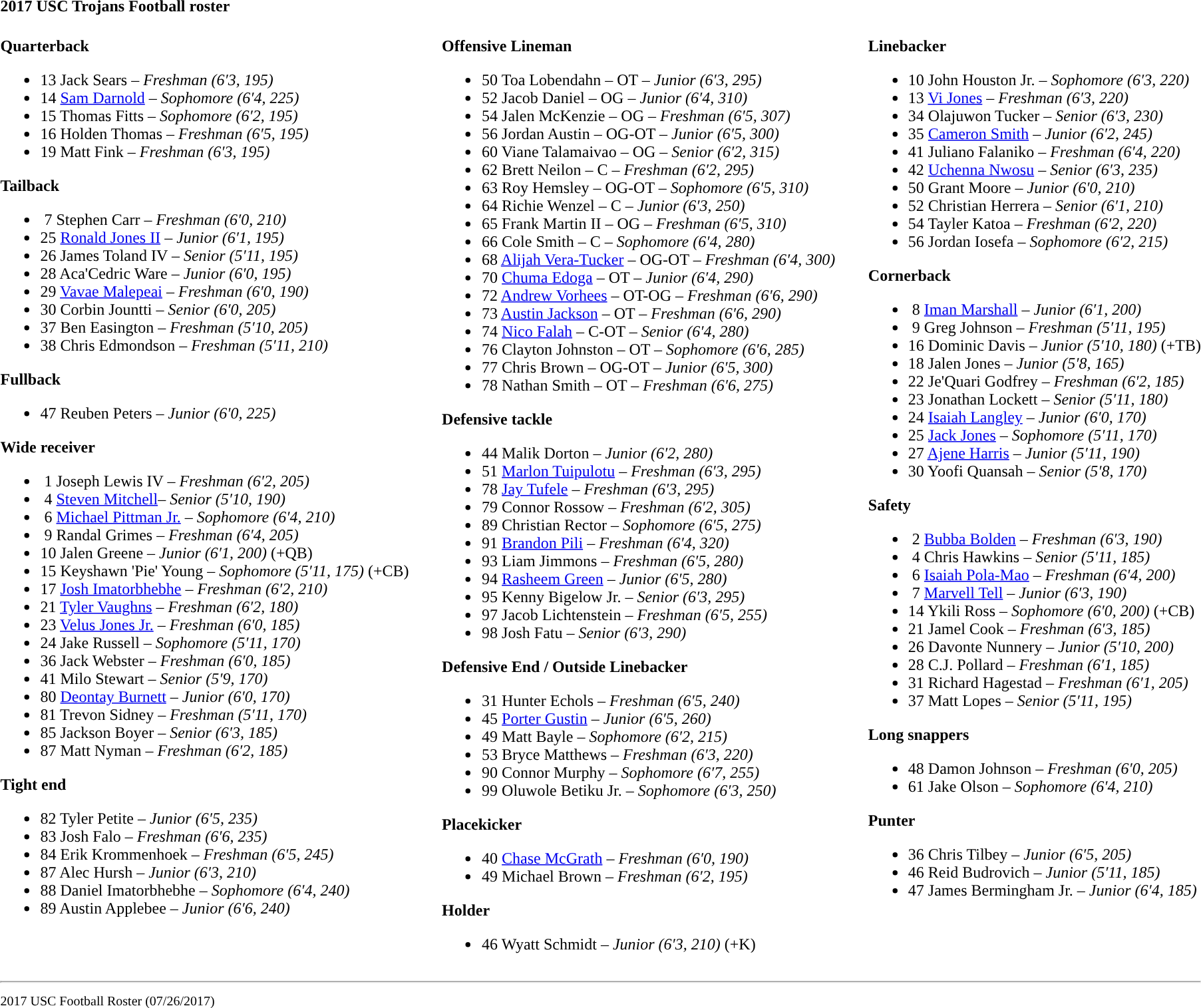<table class="toccolours" style="text-align: left;">
<tr>
<td colspan=11><strong>2017 USC Trojans Football roster</strong></td>
</tr>
<tr>
<td valign="top"><br><strong>Quarterback</strong><ul><li>13  Jack Sears – <em>Freshman (6′3, 195)</em></li><li>14  <a href='#'>Sam Darnold</a> – <em> Sophomore (6′4, 225)</em></li><li>15  Thomas Fitts – <em> Sophomore (6′2, 195)</em></li><li>16  Holden Thomas – <em> Freshman (6′5, 195)</em></li><li>19  Matt Fink – <em> Freshman (6′3, 195)</em></li></ul><strong>Tailback</strong><ul><li> 7  Stephen Carr – <em>Freshman (6′0, 210)</em></li><li>25  <a href='#'>Ronald Jones II</a> – <em>Junior (6′1, 195)</em></li><li>26  James Toland IV – <em> Senior (5′11, 195)</em></li><li>28  Aca'Cedric Ware – <em>Junior (6′0, 195)</em></li><li>29  <a href='#'>Vavae Malepeai</a> – <em> Freshman (6′0, 190)</em></li><li>30  Corbin Jountti – <em> Senior (6′0, 205)</em></li><li>37  Ben Easington – <em>Freshman (5′10, 205)</em></li><li>38  Chris Edmondson – <em> Freshman (5′11, 210)</em></li></ul><strong>Fullback</strong><ul><li>47  Reuben Peters – <em> Junior (6′0, 225)</em></li></ul><strong>Wide receiver</strong><ul><li> 1  Joseph Lewis IV – <em>Freshman (6′2, 205)</em></li><li> 4  <a href='#'>Steven Mitchell</a>– <em> Senior (5′10, 190)</em></li><li> 6  <a href='#'>Michael Pittman Jr.</a> – <em>Sophomore (6′4, 210)</em></li><li> 9  Randal Grimes – <em>Freshman (6′4, 205)</em></li><li>10  Jalen Greene – <em> Junior (6′1, 200)</em> (+QB)</li><li>15  Keyshawn 'Pie' Young – <em>Sophomore (5′11, 175)</em> (+CB)</li><li>17  <a href='#'>Josh Imatorbhebhe</a> – <em> Freshman (6′2, 210)</em></li><li>21  <a href='#'>Tyler Vaughns</a> – <em> Freshman (6′2, 180)</em></li><li>23  <a href='#'>Velus Jones Jr.</a> – <em> Freshman (6′0, 185)</em></li><li>24  Jake Russell – <em> Sophomore (5′11, 170)</em></li><li>36  Jack Webster – <em>Freshman (6′0, 185)</em></li><li>41  Milo Stewart – <em> Senior (5′9, 170)</em></li><li>80  <a href='#'>Deontay Burnett</a> – <em>Junior (6′0, 170)</em></li><li>81  Trevon Sidney – <em> Freshman (5′11, 170)</em></li><li>85  Jackson Boyer – <em> Senior (6′3, 185)</em></li><li>87  Matt Nyman – <em>Freshman (6′2, 185)</em></li></ul><strong>Tight end</strong><ul><li>82  Tyler Petite – <em>Junior (6′5, 235)</em></li><li>83  Josh Falo – <em>Freshman (6′6, 235)</em></li><li>84  Erik Krommenhoek – <em>Freshman (6′5, 245)</em></li><li>87  Alec Hursh – <em> Junior (6′3, 210)</em></li><li>88  Daniel Imatorbhebhe – <em> Sophomore (6′4, 240)</em></li><li>89  Austin Applebee – <em> Junior (6′6, 240)</em></li></ul></td>
<td width="25"> </td>
<td valign="top"><br><strong>Offensive Lineman</strong><ul><li>50  Toa Lobendahn – OT – <em> Junior (6′3, 295)</em></li><li>52  Jacob Daniel – OG – <em>Junior (6′4, 310)</em></li><li>54  Jalen McKenzie – OG – <em>Freshman (6′5, 307)</em></li><li>56  Jordan Austin – OG-OT – <em> Junior (6′5, 300)</em></li><li>60  Viane Talamaivao – OG – <em>Senior (6′2, 315)</em></li><li>62  Brett Neilon – C – <em>Freshman (6′2, 295)</em></li><li>63  Roy Hemsley – OG-OT – <em> Sophomore (6′5, 310)</em></li><li>64  Richie Wenzel – C – <em> Junior (6′3, 250)</em></li><li>65  Frank Martin II – OG – <em> Freshman (6′5, 310)</em></li><li>66  Cole Smith – C – <em> Sophomore (6′4, 280)</em></li><li>68  <a href='#'>Alijah Vera-Tucker</a> – OG-OT – <em>Freshman (6′4, 300)</em></li><li>70  <a href='#'>Chuma Edoga</a> – OT – <em>Junior (6′4, 290)</em></li><li>72  <a href='#'>Andrew Vorhees</a> – OT-OG – <em>Freshman (6′6, 290)</em></li><li>73  <a href='#'>Austin Jackson</a> – OT – <em>Freshman (6′6, 290)</em></li><li>74  <a href='#'>Nico Falah</a> – C-OT – <em> Senior (6′4, 280)</em></li><li>76  Clayton Johnston – OT – <em> Sophomore (6′6, 285)</em></li><li>77  Chris Brown – OG-OT – <em> Junior (6′5, 300)</em></li><li>78  Nathan Smith – OT – <em> Freshman (6′6, 275)</em></li></ul><strong>Defensive tackle</strong><ul><li>44  Malik Dorton – <em> Junior (6′2, 280)</em></li><li>51  <a href='#'>Marlon Tuipulotu</a> – <em>Freshman (6′3, 295)</em></li><li>78  <a href='#'>Jay Tufele</a> – <em>Freshman (6′3, 295)</em></li><li>79  Connor Rossow – <em> Freshman (6′2, 305)</em></li><li>89  Christian Rector – <em> Sophomore (6′5, 275)</em></li><li>91  <a href='#'>Brandon Pili</a> – <em>Freshman (6′4, 320)</em></li><li>93  Liam Jimmons – <em> Freshman (6′5, 280)</em></li><li>94  <a href='#'>Rasheem Green</a> – <em>Junior (6′5, 280)</em></li><li>95  Kenny Bigelow Jr. – <em> Senior (6′3, 295)</em></li><li>97  Jacob Lichtenstein – <em>Freshman (6′5, 255)</em></li><li>98  Josh Fatu – <em>Senior (6′3, 290)</em></li></ul><strong>Defensive End / Outside Linebacker</strong><ul><li>31  Hunter Echols – <em>Freshman (6′5, 240)</em></li><li>45  <a href='#'>Porter Gustin</a> – <em>Junior (6′5, 260)</em></li><li>49  Matt Bayle – <em> Sophomore (6′2, 215)</em></li><li>53  Bryce Matthews – <em>Freshman (6′3, 220)</em></li><li>90  Connor Murphy – <em>Sophomore (6′7, 255)</em></li><li>99  Oluwole Betiku Jr. – <em>Sophomore (6′3, 250)</em></li></ul><strong>Placekicker</strong><ul><li>40  <a href='#'>Chase McGrath</a> – <em>Freshman (6′0, 190)</em></li><li>49  Michael Brown – <em> Freshman (6′2, 195)</em></li></ul><strong>Holder</strong><ul><li>46  Wyatt Schmidt – <em> Junior (6′3, 210)</em> (+K)</li></ul></td>
<td width="25"> </td>
<td valign="top"><br><strong>Linebacker</strong><ul><li>10  John Houston Jr. – <em> Sophomore (6′3, 220)</em></li><li>13  <a href='#'>Vi Jones</a> – <em>Freshman (6′3, 220)</em></li><li>34  Olajuwon Tucker – <em>Senior (6′3, 230)</em></li><li>35  <a href='#'>Cameron Smith</a> – <em>Junior (6′2, 245)</em></li><li>41  Juliano Falaniko – <em>Freshman (6′4, 220)</em></li><li>42  <a href='#'>Uchenna Nwosu</a> – <em>Senior (6′3, 235)</em></li><li>50  Grant Moore – <em> Junior (6′0, 210)</em></li><li>52  Christian Herrera – <em> Senior (6′1, 210)</em></li><li>54  Tayler Katoa – <em>Freshman (6′2, 220)</em></li><li>56  Jordan Iosefa – <em>Sophomore (6′2, 215)</em></li></ul><strong>Cornerback</strong><ul><li> 8  <a href='#'>Iman Marshall</a> – <em>Junior (6′1, 200)</em></li><li> 9  Greg Johnson – <em>Freshman (5′11, 195)</em></li><li>16  Dominic Davis – <em>Junior (5′10, 180)</em> (+TB)</li><li>18  Jalen Jones – <em> Junior (5′8, 165)</em></li><li>22  Je'Quari Godfrey – <em>Freshman (6′2, 185)</em></li><li>23  Jonathan Lockett – <em>Senior (5′11, 180)</em></li><li>24  <a href='#'>Isaiah Langley</a> – <em>Junior (6′0, 170)</em></li><li>25  <a href='#'>Jack Jones</a> – <em>Sophomore (5′11, 170)</em></li><li>27  <a href='#'>Ajene Harris</a> – <em> Junior (5′11, 190)</em></li><li>30  Yoofi Quansah – <em> Senior (5′8, 170)</em></li></ul><strong>Safety</strong><ul><li> 2  <a href='#'>Bubba Bolden</a> – <em>Freshman (6′3, 190)</em></li><li> 4  Chris Hawkins – <em> Senior (5′11, 185)</em></li><li> 6  <a href='#'>Isaiah Pola-Mao</a> – <em>Freshman (6′4, 200)</em></li><li> 7  <a href='#'>Marvell Tell</a> – <em>Junior (6′3, 190)</em></li><li>14  Ykili Ross – <em> Sophomore (6′0, 200)</em> (+CB)</li><li>21  Jamel Cook – <em> Freshman (6′3, 185)</em></li><li>26  Davonte Nunnery – <em> Junior (5′10, 200)</em></li><li>28  C.J. Pollard – <em> Freshman (6′1, 185)</em></li><li>31  Richard Hagestad – <em> Freshman (6′1, 205)</em></li><li>37  Matt Lopes – <em> Senior (5′11, 195)</em></li></ul><strong>Long snappers</strong><ul><li>48  Damon Johnson – <em>Freshman (6′0, 205)</em></li><li>61  Jake Olson – <em> Sophomore (6′4, 210)</em></li></ul><strong>Punter</strong><ul><li>36  Chris Tilbey – <em> Junior (6′5, 205)</em></li><li>46  Reid Budrovich – <em> Junior (5′11, 185)</em></li><li>47  James Bermingham Jr. – <em> Junior (6′4, 185)</em></li></ul></td>
</tr>
<tr>
<td colspan="7"><hr><small>2017 USC Football Roster (07/26/2017)</small></td>
</tr>
</table>
